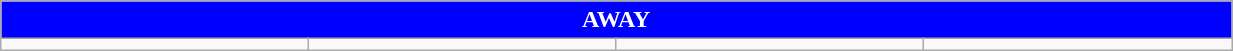<table class="wikitable collapsible collapsed" style="width:65%">
<tr>
<th colspan=6 style="color:white; background:blue">AWAY</th>
</tr>
<tr>
<td></td>
<td></td>
<td></td>
<td></td>
</tr>
</table>
